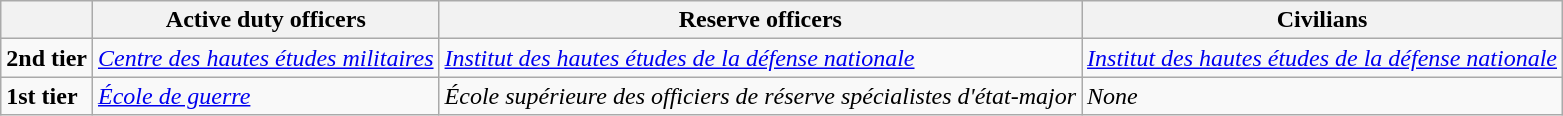<table class="wikitable">
<tr>
<th></th>
<th>Active duty officers</th>
<th>Reserve officers</th>
<th>Civilians</th>
</tr>
<tr>
<td><strong>2nd tier</strong></td>
<td><em><a href='#'>Centre des hautes études militaires</a></em></td>
<td><em><a href='#'>Institut des hautes études de la défense nationale</a></em></td>
<td><em><a href='#'>Institut des hautes études de la défense nationale</a></em></td>
</tr>
<tr>
<td><strong>1st tier</strong></td>
<td><em><a href='#'>École de guerre</a></em></td>
<td><em>École supérieure des officiers de réserve spécialistes d'état-major</em></td>
<td><em>None</em></td>
</tr>
</table>
